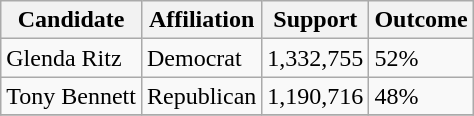<table class="wikitable">
<tr>
<th>Candidate</th>
<th>Affiliation</th>
<th>Support</th>
<th>Outcome</th>
</tr>
<tr>
<td>Glenda Ritz</td>
<td>Democrat</td>
<td>1,332,755</td>
<td>52%</td>
</tr>
<tr>
<td>Tony Bennett</td>
<td>Republican</td>
<td>1,190,716</td>
<td>48%</td>
</tr>
<tr>
</tr>
</table>
